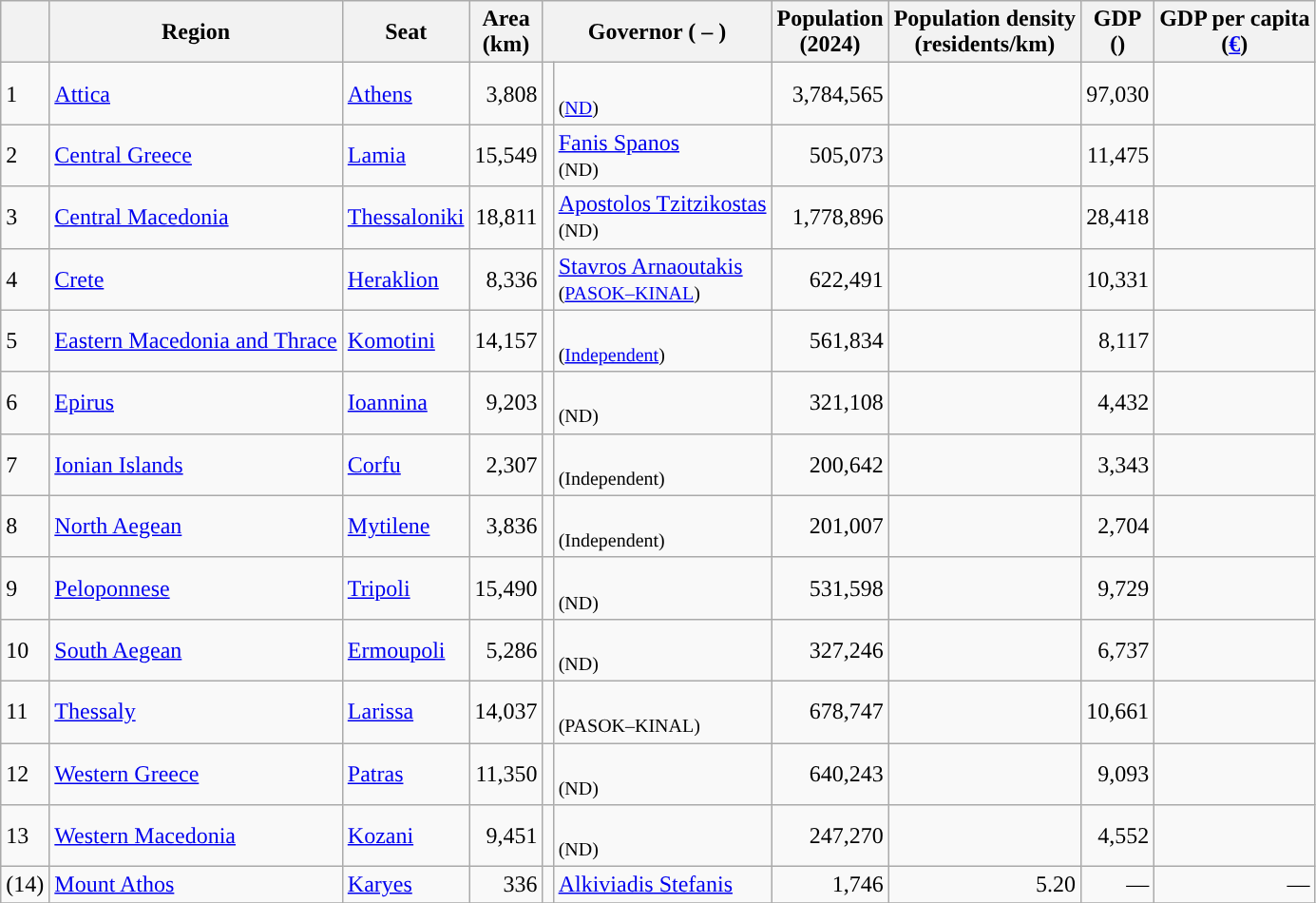<table class="wikitable sortable">
<tr>
<th></th>
<th>Region</th>
<th>Seat</th>
<th>Area<br>(km)</th>
<th colspan="2">Governor ( – )</th>
<th>Population<br>(2024)</th>
<th>Population density<br>(residents/km)</th>
<th>GDP<br>()</th>
<th>GDP per capita <br>(<a href='#'>€</a>)</th>
</tr>
<tr>
<td>1</td>
<td><a href='#'>Attica</a></td>
<td><a href='#'>Athens</a></td>
<td align="right">3,808</td>
<td style="background:"></td>
<td><br><small>(<a href='#'>ND</a>)</small></td>
<td align="right">3,784,565</td>
<td align="right"></td>
<td align="right">97,030</td>
<td align="right"></td>
</tr>
<tr>
<td>2</td>
<td><a href='#'>Central Greece</a></td>
<td><a href='#'>Lamia</a></td>
<td align="right">15,549</td>
<td style="background:"></td>
<td><a href='#'>Fanis Spanos</a><br><small>(ND)</small></td>
<td align="right">505,073</td>
<td align="right"></td>
<td align="right">11,475</td>
<td align="right"></td>
</tr>
<tr>
<td>3</td>
<td><a href='#'>Central Macedonia</a></td>
<td><a href='#'>Thessaloniki</a></td>
<td align="right">18,811</td>
<td style="background:"></td>
<td><a href='#'>Apostolos Tzitzikostas</a><br><small>(ND)</small></td>
<td align="right">1,778,896</td>
<td align="right"></td>
<td align="right">28,418</td>
<td align="right"></td>
</tr>
<tr>
<td>4</td>
<td><a href='#'>Crete</a></td>
<td><a href='#'>Heraklion</a></td>
<td align="right">8,336</td>
<td style="background:"></td>
<td><a href='#'>Stavros Arnaoutakis</a><br><small>(<a href='#'>PASOK–KINAL</a>)</small></td>
<td align="right">622,491</td>
<td align="right"></td>
<td align="right">10,331</td>
<td align="right"></td>
</tr>
<tr>
<td>5</td>
<td><a href='#'>Eastern Macedonia and Thrace</a></td>
<td><a href='#'>Komotini</a></td>
<td align="right">14,157</td>
<td style="background:"></td>
<td><br><small>(<a href='#'>Independent</a>)</small></td>
<td align="right">561,834</td>
<td align="right"></td>
<td align="right">8,117</td>
<td align="right"></td>
</tr>
<tr>
<td>6</td>
<td><a href='#'>Epirus</a></td>
<td><a href='#'>Ioannina</a></td>
<td align="right">9,203</td>
<td style="background:"></td>
<td><br><small>(ND)</small></td>
<td align="right">321,108</td>
<td align="right"></td>
<td align="right">4,432</td>
<td align="right"></td>
</tr>
<tr>
<td>7</td>
<td><a href='#'>Ionian Islands</a></td>
<td><a href='#'>Corfu</a></td>
<td align="right">2,307</td>
<td style="background:"></td>
<td><br><small>(Independent)</small></td>
<td align="right">200,642</td>
<td align="right"></td>
<td align="right">3,343</td>
<td align="right"></td>
</tr>
<tr>
<td>8</td>
<td><a href='#'>North Aegean</a></td>
<td><a href='#'>Mytilene</a></td>
<td align="right">3,836</td>
<td style="background:"></td>
<td><br><small>(Independent)</small></td>
<td align="right">201,007</td>
<td align="right"></td>
<td align="right">2,704</td>
<td align="right"></td>
</tr>
<tr>
<td>9</td>
<td><a href='#'>Peloponnese</a></td>
<td><a href='#'>Tripoli</a></td>
<td align="right">15,490</td>
<td style="background:"></td>
<td><br><small>(ND)</small></td>
<td align="right">531,598</td>
<td align="right"></td>
<td align="right">9,729</td>
<td align="right"></td>
</tr>
<tr>
<td>10</td>
<td><a href='#'>South Aegean</a></td>
<td><a href='#'>Ermoupoli</a></td>
<td align="right">5,286</td>
<td style="background:"></td>
<td><br><small>(ND)</small></td>
<td align="right">327,246</td>
<td align="right"></td>
<td align="right">6,737</td>
<td align="right"></td>
</tr>
<tr>
<td>11</td>
<td><a href='#'>Thessaly</a></td>
<td><a href='#'>Larissa</a></td>
<td align="right">14,037</td>
<td style="background:"></td>
<td><br><small>(PASOK–KINAL)</small></td>
<td align="right">678,747</td>
<td align="right"></td>
<td align="right">10,661</td>
<td align="right"></td>
</tr>
<tr>
<td>12</td>
<td><a href='#'>Western Greece</a></td>
<td><a href='#'>Patras</a></td>
<td align="right">11,350</td>
<td style="background:"></td>
<td><br><small>(ND)</small></td>
<td align="right">640,243</td>
<td align="right"></td>
<td align="right">9,093</td>
<td align="right"></td>
</tr>
<tr>
<td>13</td>
<td><a href='#'>Western Macedonia</a></td>
<td><a href='#'>Kozani</a></td>
<td align="right">9,451</td>
<td style="background:"></td>
<td><br><small>(ND)</small></td>
<td align="right">247,270</td>
<td align="right"></td>
<td align="right">4,552</td>
<td align="right"></td>
</tr>
<tr>
<td>(14)</td>
<td><a href='#'>Mount Athos</a></td>
<td><a href='#'>Karyes</a></td>
<td align="right">336</td>
<td></td>
<td><a href='#'>Alkiviadis Stefanis</a></td>
<td align="right">1,746</td>
<td align="right">5.20</td>
<td align="right">—</td>
<td align="right">—</td>
</tr>
<tr>
</tr>
</table>
